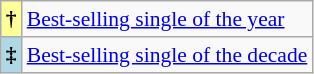<table class="wikitable plainrowheaders" style="font-size:90%;">
<tr>
<th scope=row style="background-color:#FFFF99">†</th>
<td><a href='#'>Best-selling single of the year</a></td>
</tr>
<tr>
<th scope=row style="background-color:lightblue">‡</th>
<td><a href='#'>Best-selling single of the decade</a></td>
</tr>
</table>
